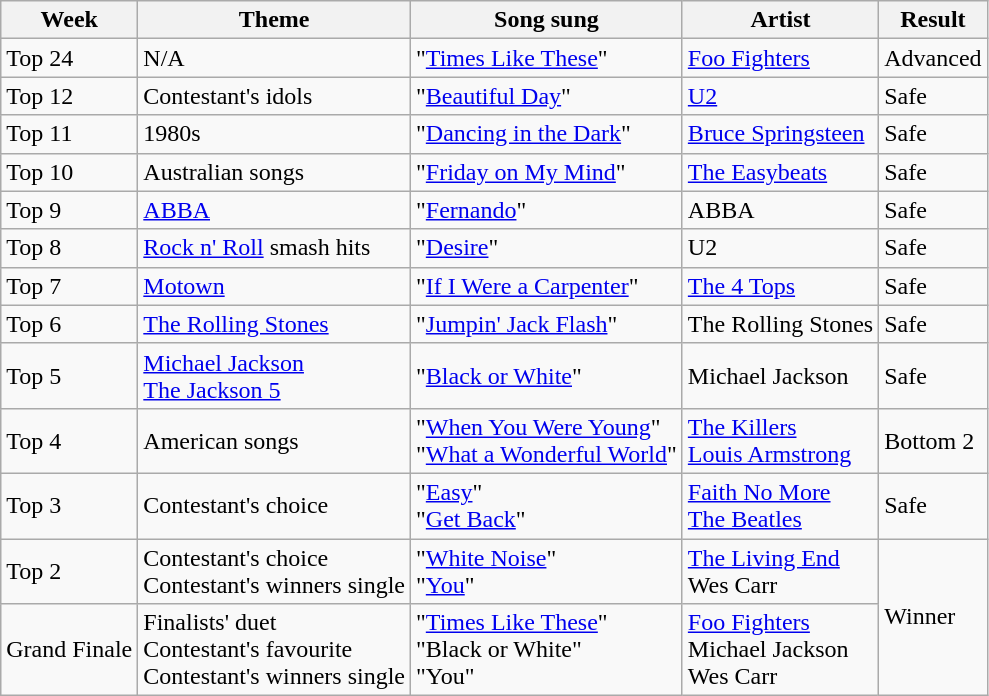<table class="wikitable">
<tr>
<th>Week</th>
<th>Theme</th>
<th>Song sung</th>
<th>Artist</th>
<th>Result</th>
</tr>
<tr>
<td>Top 24</td>
<td>N/A</td>
<td>"<a href='#'>Times Like These</a>"</td>
<td><a href='#'>Foo Fighters</a></td>
<td>Advanced</td>
</tr>
<tr>
<td>Top 12</td>
<td>Contestant's idols</td>
<td>"<a href='#'>Beautiful Day</a>"</td>
<td><a href='#'>U2</a></td>
<td>Safe</td>
</tr>
<tr>
<td>Top 11</td>
<td>1980s</td>
<td>"<a href='#'>Dancing in the Dark</a>"</td>
<td><a href='#'>Bruce Springsteen</a></td>
<td>Safe</td>
</tr>
<tr>
<td>Top 10</td>
<td>Australian songs</td>
<td>"<a href='#'>Friday on My Mind</a>"</td>
<td><a href='#'>The Easybeats</a></td>
<td>Safe</td>
</tr>
<tr>
<td>Top 9</td>
<td><a href='#'>ABBA</a></td>
<td>"<a href='#'>Fernando</a>"</td>
<td>ABBA</td>
<td>Safe</td>
</tr>
<tr>
<td>Top 8</td>
<td><a href='#'>Rock n' Roll</a> smash hits</td>
<td>"<a href='#'>Desire</a>"</td>
<td>U2</td>
<td>Safe</td>
</tr>
<tr>
<td>Top 7</td>
<td><a href='#'>Motown</a></td>
<td>"<a href='#'>If I Were a Carpenter</a>"</td>
<td><a href='#'>The 4 Tops</a></td>
<td>Safe</td>
</tr>
<tr>
<td>Top 6</td>
<td><a href='#'>The Rolling Stones</a></td>
<td>"<a href='#'>Jumpin' Jack Flash</a>"</td>
<td>The Rolling Stones</td>
<td>Safe</td>
</tr>
<tr>
<td>Top 5</td>
<td><a href='#'>Michael Jackson</a><br><a href='#'>The Jackson 5</a></td>
<td>"<a href='#'>Black or White</a>"</td>
<td>Michael Jackson</td>
<td>Safe</td>
</tr>
<tr>
<td>Top 4</td>
<td>American songs</td>
<td>"<a href='#'>When You Were Young</a>"<br>"<a href='#'>What a Wonderful World</a>"</td>
<td><a href='#'>The Killers</a><br><a href='#'>Louis Armstrong</a></td>
<td>Bottom 2</td>
</tr>
<tr>
<td>Top 3</td>
<td>Contestant's choice</td>
<td>"<a href='#'>Easy</a>"<br>"<a href='#'>Get Back</a>"</td>
<td><a href='#'>Faith No More</a><br><a href='#'>The Beatles</a></td>
<td>Safe</td>
</tr>
<tr>
<td>Top 2</td>
<td>Contestant's choice<br>Contestant's winners single</td>
<td>"<a href='#'>White Noise</a>"<br>"<a href='#'>You</a>"</td>
<td><a href='#'>The Living End</a><br>Wes Carr</td>
<td rowspan="2">Winner</td>
</tr>
<tr>
<td>Grand Finale</td>
<td>Finalists' duet<br>Contestant's favourite<br>Contestant's winners single</td>
<td>"<a href='#'>Times Like These</a>"<br>"Black or White"<br>"You"</td>
<td><a href='#'>Foo Fighters</a><br>Michael Jackson<br>Wes Carr</td>
</tr>
</table>
